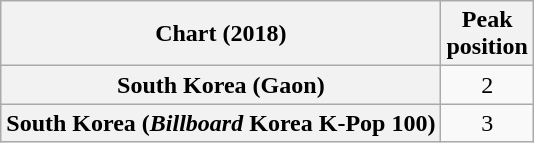<table class="wikitable sortable plainrowheaders" style="text-align:center">
<tr>
<th scope="col">Chart (2018)</th>
<th scope="col">Peak<br>position</th>
</tr>
<tr>
<th scope="row">South Korea (Gaon)</th>
<td>2</td>
</tr>
<tr>
<th scope="row">South Korea (<em>Billboard</em> Korea K-Pop 100)</th>
<td>3</td>
</tr>
</table>
